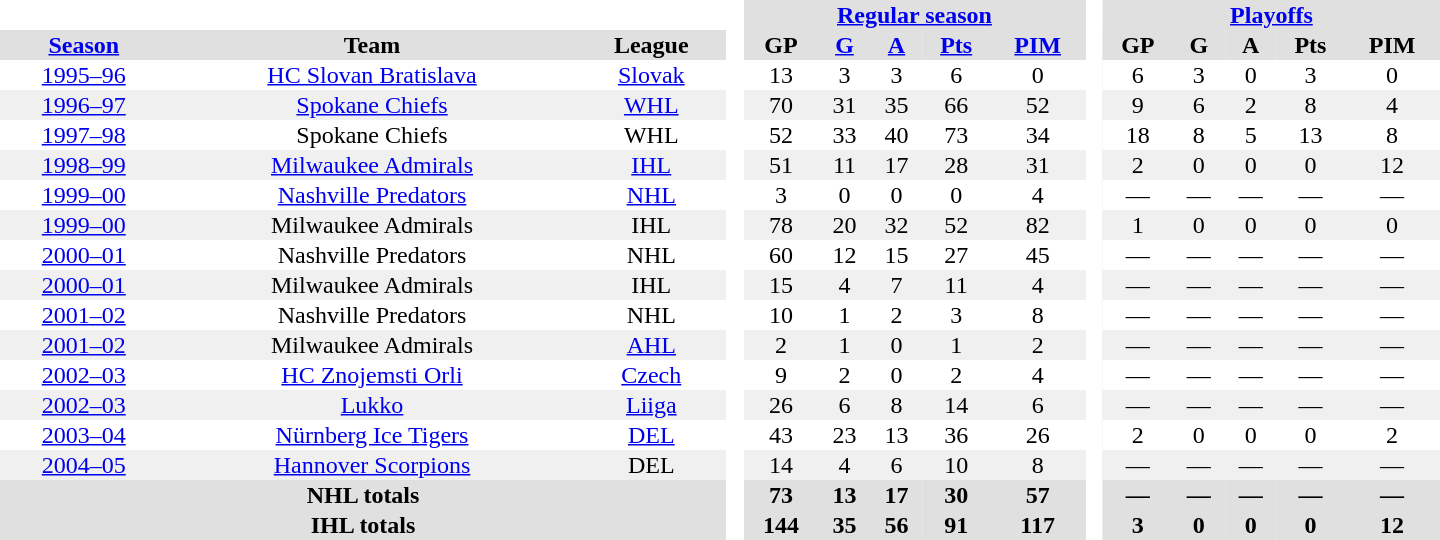<table border="0" cellpadding="1" cellspacing="0" style="text-align:center; width:60em">
<tr bgcolor="#e0e0e0">
<th colspan="3" bgcolor="#ffffff"> </th>
<th rowspan="99" bgcolor="#ffffff"> </th>
<th colspan="5"><a href='#'>Regular season</a></th>
<th rowspan="99" bgcolor="#ffffff"> </th>
<th colspan="5"><a href='#'>Playoffs</a></th>
</tr>
<tr bgcolor="#e0e0e0">
<th><a href='#'>Season</a></th>
<th>Team</th>
<th>League</th>
<th>GP</th>
<th><a href='#'>G</a></th>
<th><a href='#'>A</a></th>
<th><a href='#'>Pts</a></th>
<th><a href='#'>PIM</a></th>
<th>GP</th>
<th>G</th>
<th>A</th>
<th>Pts</th>
<th>PIM</th>
</tr>
<tr>
<td><a href='#'>1995–96</a></td>
<td><a href='#'>HC Slovan Bratislava</a></td>
<td><a href='#'>Slovak</a></td>
<td>13</td>
<td>3</td>
<td>3</td>
<td>6</td>
<td>0</td>
<td>6</td>
<td>3</td>
<td>0</td>
<td>3</td>
<td>0</td>
</tr>
<tr bgcolor="#f0f0f0">
<td><a href='#'>1996–97</a></td>
<td><a href='#'>Spokane Chiefs</a></td>
<td><a href='#'>WHL</a></td>
<td>70</td>
<td>31</td>
<td>35</td>
<td>66</td>
<td>52</td>
<td>9</td>
<td>6</td>
<td>2</td>
<td>8</td>
<td>4</td>
</tr>
<tr>
<td><a href='#'>1997–98</a></td>
<td>Spokane Chiefs</td>
<td>WHL</td>
<td>52</td>
<td>33</td>
<td>40</td>
<td>73</td>
<td>34</td>
<td>18</td>
<td>8</td>
<td>5</td>
<td>13</td>
<td>8</td>
</tr>
<tr bgcolor="#f0f0f0">
<td><a href='#'>1998–99</a></td>
<td><a href='#'>Milwaukee Admirals</a></td>
<td><a href='#'>IHL</a></td>
<td>51</td>
<td>11</td>
<td>17</td>
<td>28</td>
<td>31</td>
<td>2</td>
<td>0</td>
<td>0</td>
<td>0</td>
<td>12</td>
</tr>
<tr>
<td><a href='#'>1999–00</a></td>
<td><a href='#'>Nashville Predators</a></td>
<td><a href='#'>NHL</a></td>
<td>3</td>
<td>0</td>
<td>0</td>
<td>0</td>
<td>4</td>
<td>—</td>
<td>—</td>
<td>—</td>
<td>—</td>
<td>—</td>
</tr>
<tr bgcolor="#f0f0f0">
<td><a href='#'>1999–00</a></td>
<td>Milwaukee Admirals</td>
<td>IHL</td>
<td>78</td>
<td>20</td>
<td>32</td>
<td>52</td>
<td>82</td>
<td>1</td>
<td>0</td>
<td>0</td>
<td>0</td>
<td>0</td>
</tr>
<tr>
<td><a href='#'>2000–01</a></td>
<td>Nashville Predators</td>
<td>NHL</td>
<td>60</td>
<td>12</td>
<td>15</td>
<td>27</td>
<td>45</td>
<td>—</td>
<td>—</td>
<td>—</td>
<td>—</td>
<td>—</td>
</tr>
<tr bgcolor="#f0f0f0">
<td><a href='#'>2000–01</a></td>
<td>Milwaukee Admirals</td>
<td>IHL</td>
<td>15</td>
<td>4</td>
<td>7</td>
<td>11</td>
<td>4</td>
<td>—</td>
<td>—</td>
<td>—</td>
<td>—</td>
<td>—</td>
</tr>
<tr>
<td><a href='#'>2001–02</a></td>
<td>Nashville Predators</td>
<td>NHL</td>
<td>10</td>
<td>1</td>
<td>2</td>
<td>3</td>
<td>8</td>
<td>—</td>
<td>—</td>
<td>—</td>
<td>—</td>
<td>—</td>
</tr>
<tr bgcolor="#f0f0f0">
<td><a href='#'>2001–02</a></td>
<td>Milwaukee Admirals</td>
<td><a href='#'>AHL</a></td>
<td>2</td>
<td>1</td>
<td>0</td>
<td>1</td>
<td>2</td>
<td>—</td>
<td>—</td>
<td>—</td>
<td>—</td>
<td>—</td>
</tr>
<tr>
<td><a href='#'>2002–03</a></td>
<td><a href='#'>HC Znojemsti Orli</a></td>
<td><a href='#'>Czech</a></td>
<td>9</td>
<td>2</td>
<td>0</td>
<td>2</td>
<td>4</td>
<td>—</td>
<td>—</td>
<td>—</td>
<td>—</td>
<td>—</td>
</tr>
<tr bgcolor="#f0f0f0">
<td><a href='#'>2002–03</a></td>
<td><a href='#'>Lukko</a></td>
<td><a href='#'>Liiga</a></td>
<td>26</td>
<td>6</td>
<td>8</td>
<td>14</td>
<td>6</td>
<td>—</td>
<td>—</td>
<td>—</td>
<td>—</td>
<td>—</td>
</tr>
<tr>
<td><a href='#'>2003–04</a></td>
<td><a href='#'>Nürnberg Ice Tigers</a></td>
<td><a href='#'>DEL</a></td>
<td>43</td>
<td>23</td>
<td>13</td>
<td>36</td>
<td>26</td>
<td>2</td>
<td>0</td>
<td>0</td>
<td>0</td>
<td>2</td>
</tr>
<tr bgcolor="#f0f0f0">
<td><a href='#'>2004–05</a></td>
<td><a href='#'>Hannover Scorpions</a></td>
<td>DEL</td>
<td>14</td>
<td>4</td>
<td>6</td>
<td>10</td>
<td>8</td>
<td>—</td>
<td>—</td>
<td>—</td>
<td>—</td>
<td>—</td>
</tr>
<tr>
</tr>
<tr ALIGN="center" bgcolor="#e0e0e0">
<th colspan="3">NHL totals</th>
<th ALIGN="center">73</th>
<th ALIGN="center">13</th>
<th ALIGN="center">17</th>
<th ALIGN="center">30</th>
<th ALIGN="center">57</th>
<th ALIGN="center">—</th>
<th ALIGN="center">—</th>
<th ALIGN="center">—</th>
<th ALIGN="center">—</th>
<th ALIGN="center">—</th>
</tr>
<tr>
</tr>
<tr ALIGN="center" bgcolor="#e0e0e0">
<th colspan="3">IHL totals</th>
<th ALIGN="center">144</th>
<th ALIGN="center">35</th>
<th ALIGN="center">56</th>
<th ALIGN="center">91</th>
<th ALIGN="center">117</th>
<th ALIGN="center">3</th>
<th ALIGN="center">0</th>
<th ALIGN="center">0</th>
<th ALIGN="center">0</th>
<th ALIGN="center">12</th>
</tr>
</table>
